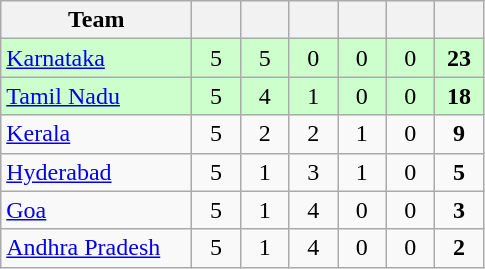<table class="wikitable" style="text-align:center">
<tr>
<th style="width:120px">Team</th>
<th style="width:25px"></th>
<th style="width:25px"></th>
<th style="width:25px"></th>
<th style="width:25px"></th>
<th style="width:25px"></th>
<th style="width:25px"></th>
</tr>
<tr style="background:#cfc;">
<td style="text-align:left"><a href='#'>Karnataka</a></td>
<td>5</td>
<td>5</td>
<td>0</td>
<td>0</td>
<td>0</td>
<td><strong>23</strong></td>
</tr>
<tr style="background:#cfc;">
<td style="text-align:left"><a href='#'>Tamil Nadu</a></td>
<td>5</td>
<td>4</td>
<td>1</td>
<td>0</td>
<td>0</td>
<td><strong>18</strong></td>
</tr>
<tr>
<td style="text-align:left"><a href='#'>Kerala</a></td>
<td>5</td>
<td>2</td>
<td>2</td>
<td>1</td>
<td>0</td>
<td><strong>9</strong></td>
</tr>
<tr>
<td style="text-align:left"><a href='#'>Hyderabad</a></td>
<td>5</td>
<td>1</td>
<td>3</td>
<td>1</td>
<td>0</td>
<td><strong>5</strong></td>
</tr>
<tr>
<td style="text-align:left"><a href='#'>Goa</a></td>
<td>5</td>
<td>1</td>
<td>4</td>
<td>0</td>
<td>0</td>
<td><strong>3</strong></td>
</tr>
<tr>
<td style="text-align:left"><a href='#'>Andhra Pradesh</a></td>
<td>5</td>
<td>1</td>
<td>4</td>
<td>0</td>
<td>0</td>
<td><strong>2</strong></td>
</tr>
</table>
